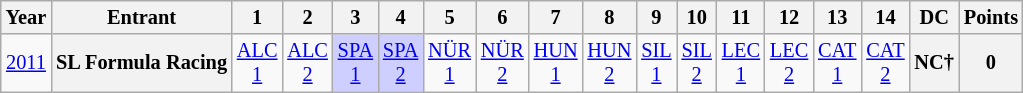<table class="wikitable" style="text-align:center; font-size:85%">
<tr>
<th>Year</th>
<th>Entrant</th>
<th>1</th>
<th>2</th>
<th>3</th>
<th>4</th>
<th>5</th>
<th>6</th>
<th>7</th>
<th>8</th>
<th>9</th>
<th>10</th>
<th>11</th>
<th>12</th>
<th>13</th>
<th>14</th>
<th>DC</th>
<th>Points</th>
</tr>
<tr>
<td><a href='#'>2011</a></td>
<th nowrap>SL Formula Racing</th>
<td style="background:#;"><a href='#'>ALC<br>1</a><br></td>
<td style="background:#;"><a href='#'>ALC<br>2</a><br></td>
<td style="background:#cfcfff;"><a href='#'>SPA<br>1</a><br></td>
<td style="background:#cfcfff;"><a href='#'>SPA<br>2</a><br></td>
<td style="background:#;"><a href='#'>NÜR<br>1</a><br></td>
<td style="background:#;"><a href='#'>NÜR<br>2</a><br></td>
<td style="background:#;"><a href='#'>HUN<br>1</a><br></td>
<td style="background:#;"><a href='#'>HUN<br>2</a><br></td>
<td style="background:#;"><a href='#'>SIL<br>1</a><br></td>
<td style="background:#;"><a href='#'>SIL<br>2</a><br></td>
<td style="background:#;"><a href='#'>LEC<br>1</a><br></td>
<td style="background:#;"><a href='#'>LEC<br>2</a><br></td>
<td style="background:#;"><a href='#'>CAT<br>1</a><br></td>
<td style="background:#;"><a href='#'>CAT<br>2</a><br></td>
<th>NC†</th>
<th>0</th>
</tr>
</table>
